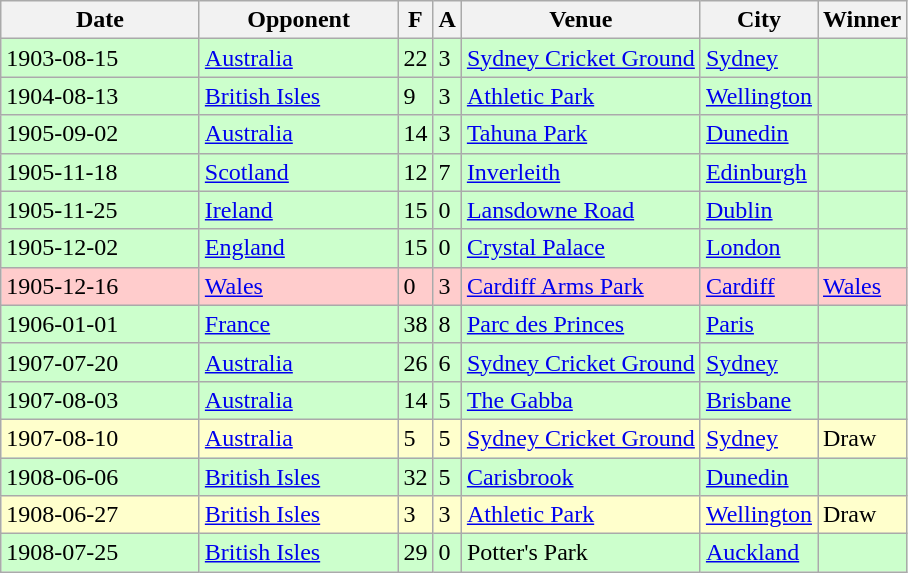<table class="wikitable sortable">
<tr>
<th width="125">Date</th>
<th width="125">Opponent</th>
<th>F</th>
<th>A</th>
<th>Venue</th>
<th>City</th>
<th>Winner</th>
</tr>
<tr bgcolor="#CCFFCC">
<td>1903-08-15</td>
<td><a href='#'>Australia</a></td>
<td>22</td>
<td>3</td>
<td><a href='#'>Sydney Cricket Ground</a></td>
<td><a href='#'>Sydney</a></td>
<td></td>
</tr>
<tr bgcolor="#CCFFCC">
<td>1904-08-13</td>
<td><a href='#'>British Isles</a></td>
<td>9</td>
<td>3</td>
<td><a href='#'>Athletic Park</a></td>
<td><a href='#'>Wellington</a></td>
<td></td>
</tr>
<tr bgcolor="#CCFFCC">
<td>1905-09-02</td>
<td><a href='#'>Australia</a></td>
<td>14</td>
<td>3</td>
<td><a href='#'>Tahuna Park</a></td>
<td><a href='#'>Dunedin</a></td>
<td></td>
</tr>
<tr bgcolor="#CCFFCC">
<td>1905-11-18</td>
<td><a href='#'>Scotland</a></td>
<td>12</td>
<td>7</td>
<td><a href='#'>Inverleith</a></td>
<td><a href='#'>Edinburgh</a></td>
<td></td>
</tr>
<tr bgcolor="#CCFFCC">
<td>1905-11-25</td>
<td><a href='#'>Ireland</a></td>
<td>15</td>
<td>0</td>
<td><a href='#'>Lansdowne Road</a></td>
<td><a href='#'>Dublin</a></td>
<td></td>
</tr>
<tr bgcolor="#CCFFCC">
<td>1905-12-02</td>
<td><a href='#'>England</a></td>
<td>15</td>
<td>0</td>
<td><a href='#'>Crystal Palace</a></td>
<td><a href='#'>London</a></td>
<td></td>
</tr>
<tr bgcolor="#FFCCCC">
<td>1905-12-16</td>
<td><a href='#'>Wales</a></td>
<td>0</td>
<td>3</td>
<td><a href='#'>Cardiff Arms Park</a></td>
<td><a href='#'>Cardiff</a></td>
<td> <a href='#'>Wales</a></td>
</tr>
<tr bgcolor="#CCFFCC">
<td>1906-01-01</td>
<td><a href='#'>France</a></td>
<td>38</td>
<td>8</td>
<td><a href='#'>Parc des Princes</a></td>
<td><a href='#'>Paris</a></td>
<td></td>
</tr>
<tr bgcolor="#CCFFCC">
<td>1907-07-20</td>
<td><a href='#'>Australia</a></td>
<td>26</td>
<td>6</td>
<td><a href='#'>Sydney Cricket Ground</a></td>
<td><a href='#'>Sydney</a></td>
<td></td>
</tr>
<tr bgcolor="#CCFFCC">
<td>1907-08-03</td>
<td><a href='#'>Australia</a></td>
<td>14</td>
<td>5</td>
<td><a href='#'>The Gabba</a></td>
<td><a href='#'>Brisbane</a></td>
<td></td>
</tr>
<tr bgcolor="#FFFFCC">
<td>1907-08-10</td>
<td><a href='#'>Australia</a></td>
<td>5</td>
<td>5</td>
<td><a href='#'>Sydney Cricket Ground</a></td>
<td><a href='#'>Sydney</a></td>
<td>Draw</td>
</tr>
<tr bgcolor="#CCFFCC">
<td>1908-06-06</td>
<td><a href='#'>British Isles</a></td>
<td>32</td>
<td>5</td>
<td><a href='#'>Carisbrook</a></td>
<td><a href='#'>Dunedin</a></td>
<td></td>
</tr>
<tr bgcolor="#FFFFCC">
<td>1908-06-27</td>
<td><a href='#'>British Isles</a></td>
<td>3</td>
<td>3</td>
<td><a href='#'>Athletic Park</a></td>
<td><a href='#'>Wellington</a></td>
<td>Draw</td>
</tr>
<tr bgcolor="#CCFFCC">
<td>1908-07-25</td>
<td><a href='#'>British Isles</a></td>
<td>29</td>
<td>0</td>
<td>Potter's Park</td>
<td><a href='#'>Auckland</a></td>
<td></td>
</tr>
</table>
